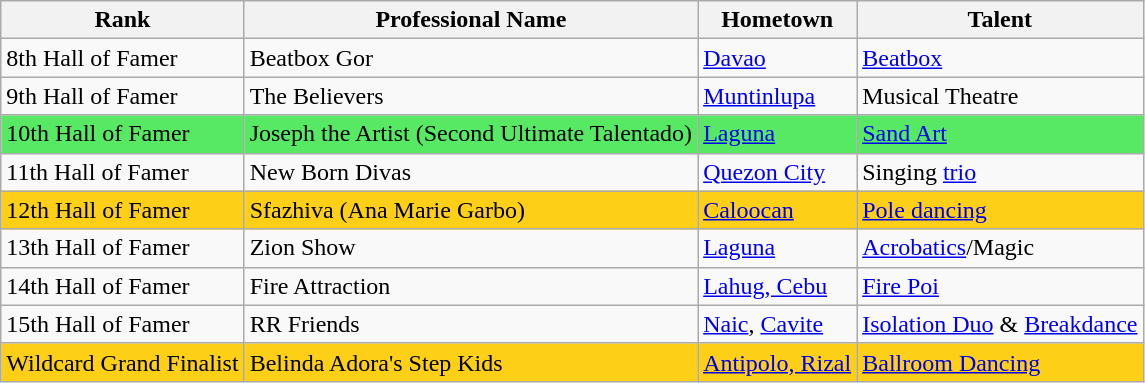<table class="wikitable" border="1">
<tr>
<th>Rank</th>
<th>Professional Name</th>
<th>Hometown</th>
<th>Talent</th>
</tr>
<tr>
<td>8th Hall of Famer</td>
<td>Beatbox Gor</td>
<td><a href='#'>Davao</a></td>
<td><a href='#'>Beatbox</a></td>
</tr>
<tr>
<td>9th Hall of Famer</td>
<td>The Believers</td>
<td><a href='#'>Muntinlupa</a></td>
<td>Musical Theatre</td>
</tr>
<tr>
<td style="background:#57E964;">10th Hall of Famer</td>
<td style="background:#57E964;">Joseph the Artist (Second Ultimate Talentado)</td>
<td style="background:#57E964;"><a href='#'>Laguna</a></td>
<td style="background:#57E964;"><a href='#'>Sand Art</a></td>
</tr>
<tr>
<td>11th Hall of Famer</td>
<td>New Born Divas</td>
<td><a href='#'>Quezon City</a></td>
<td>Singing <a href='#'>trio</a></td>
</tr>
<tr>
<td style="background:#FDD017;">12th Hall of Famer</td>
<td style="background:#FDD017;">Sfazhiva (Ana Marie Garbo)</td>
<td style="background:#FDD017;"><a href='#'>Caloocan</a></td>
<td style="background:#FDD017;"><a href='#'>Pole dancing</a></td>
</tr>
<tr>
<td>13th Hall of Famer</td>
<td>Zion Show</td>
<td><a href='#'>Laguna</a></td>
<td><a href='#'>Acrobatics</a>/Magic</td>
</tr>
<tr>
<td>14th Hall of Famer</td>
<td>Fire Attraction</td>
<td><a href='#'>Lahug, Cebu</a></td>
<td><a href='#'>Fire Poi</a></td>
</tr>
<tr>
<td>15th Hall of Famer</td>
<td>RR Friends</td>
<td><a href='#'>Naic</a>, <a href='#'>Cavite</a></td>
<td><a href='#'>Isolation Duo</a> & <a href='#'>Breakdance</a></td>
</tr>
<tr>
<td style="background:#FDD017;">Wildcard Grand Finalist</td>
<td style="background:#FDD017;">Belinda Adora's Step Kids</td>
<td style="background:#FDD017;"><a href='#'>Antipolo, Rizal</a></td>
<td style="background:#FDD017;"><a href='#'>Ballroom Dancing</a></td>
</tr>
</table>
